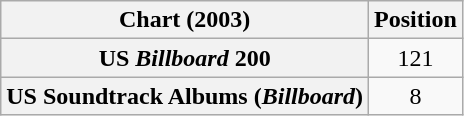<table class="wikitable sortable plainrowheaders" style="text-align:center">
<tr>
<th scope="col">Chart (2003)</th>
<th scope="col">Position</th>
</tr>
<tr>
<th scope="row">US <em>Billboard</em> 200</th>
<td>121</td>
</tr>
<tr>
<th scope="row">US Soundtrack Albums (<em>Billboard</em>)</th>
<td>8</td>
</tr>
</table>
